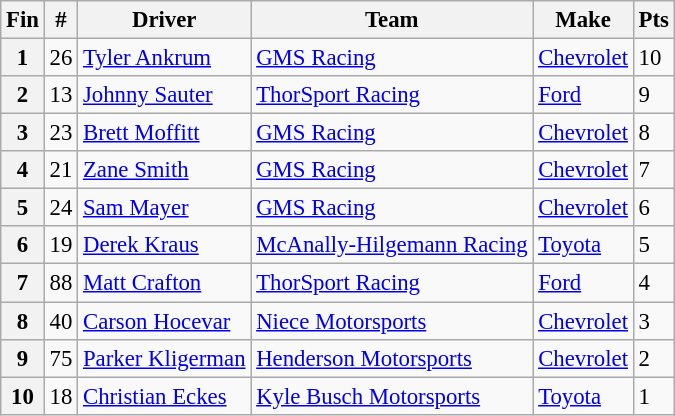<table class="wikitable" style="font-size:95%">
<tr>
<th>Fin</th>
<th>#</th>
<th>Driver</th>
<th>Team</th>
<th>Make</th>
<th>Pts</th>
</tr>
<tr>
<th>1</th>
<td>26</td>
<td><a href='#'>Tyler Ankrum</a></td>
<td><a href='#'>GMS Racing</a></td>
<td><a href='#'>Chevrolet</a></td>
<td>10</td>
</tr>
<tr>
<th>2</th>
<td>13</td>
<td><a href='#'>Johnny Sauter</a></td>
<td><a href='#'>ThorSport Racing</a></td>
<td><a href='#'>Ford</a></td>
<td>9</td>
</tr>
<tr>
<th>3</th>
<td>23</td>
<td><a href='#'>Brett Moffitt</a></td>
<td><a href='#'>GMS Racing</a></td>
<td><a href='#'>Chevrolet</a></td>
<td>8</td>
</tr>
<tr>
<th>4</th>
<td>21</td>
<td><a href='#'>Zane Smith</a></td>
<td><a href='#'>GMS Racing</a></td>
<td><a href='#'>Chevrolet</a></td>
<td>7</td>
</tr>
<tr>
<th>5</th>
<td>24</td>
<td><a href='#'>Sam Mayer</a></td>
<td><a href='#'>GMS Racing</a></td>
<td><a href='#'>Chevrolet</a></td>
<td>6</td>
</tr>
<tr>
<th>6</th>
<td>19</td>
<td><a href='#'>Derek Kraus</a></td>
<td><a href='#'>McAnally-Hilgemann Racing</a></td>
<td><a href='#'>Toyota</a></td>
<td>5</td>
</tr>
<tr>
<th>7</th>
<td>88</td>
<td><a href='#'>Matt Crafton</a></td>
<td><a href='#'>ThorSport Racing</a></td>
<td><a href='#'>Ford</a></td>
<td>4</td>
</tr>
<tr>
<th>8</th>
<td>40</td>
<td><a href='#'>Carson Hocevar</a></td>
<td><a href='#'>Niece Motorsports</a></td>
<td><a href='#'>Chevrolet</a></td>
<td>3</td>
</tr>
<tr>
<th>9</th>
<td>75</td>
<td><a href='#'>Parker Kligerman</a></td>
<td><a href='#'>Henderson Motorsports</a></td>
<td><a href='#'>Chevrolet</a></td>
<td>2</td>
</tr>
<tr>
<th>10</th>
<td>18</td>
<td><a href='#'>Christian Eckes</a></td>
<td><a href='#'>Kyle Busch Motorsports</a></td>
<td><a href='#'>Toyota</a></td>
<td>1</td>
</tr>
</table>
